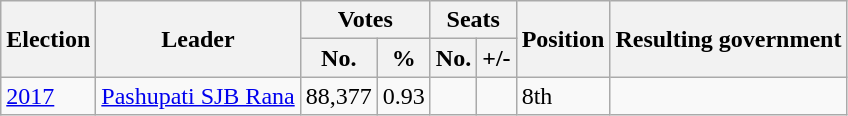<table class="wikitable">
<tr>
<th rowspan="2">Election</th>
<th rowspan="2">Leader</th>
<th colspan="2">Votes</th>
<th colspan="2">Seats</th>
<th rowspan="2">Position</th>
<th rowspan="2">Resulting government</th>
</tr>
<tr>
<th>No.</th>
<th>%</th>
<th>No.</th>
<th>+/-</th>
</tr>
<tr>
<td><a href='#'>2017</a></td>
<td><a href='#'>Pashupati SJB Rana</a></td>
<td>88,377</td>
<td>0.93</td>
<td style="text-align:center;"></td>
<td></td>
<td>8th</td>
<td></td>
</tr>
</table>
